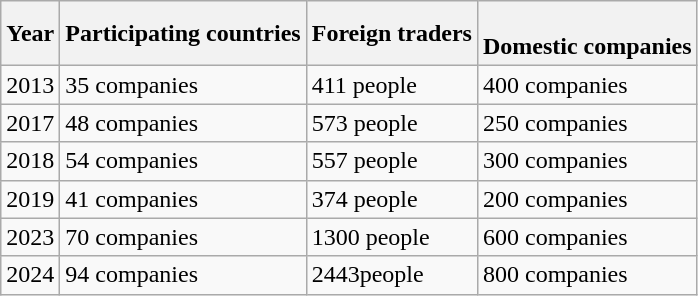<table class="wikitable">
<tr>
<th>Year</th>
<th>Participating countries</th>
<th>Foreign traders</th>
<th><br>Domestic companies</th>
</tr>
<tr>
<td>2013</td>
<td>35 companies</td>
<td>411 people</td>
<td>400 companies</td>
</tr>
<tr>
<td>2017</td>
<td>48 companies</td>
<td>573 people</td>
<td>250 companies</td>
</tr>
<tr>
<td>2018</td>
<td>54 companies</td>
<td>557 people</td>
<td>300 companies</td>
</tr>
<tr>
<td>2019</td>
<td>41 companies</td>
<td>374 people</td>
<td>200 companies</td>
</tr>
<tr>
<td>2023</td>
<td>70 companies</td>
<td>1300 people</td>
<td>600 companies</td>
</tr>
<tr>
<td>2024</td>
<td>94 companies</td>
<td>2443people</td>
<td>800 companies</td>
</tr>
</table>
